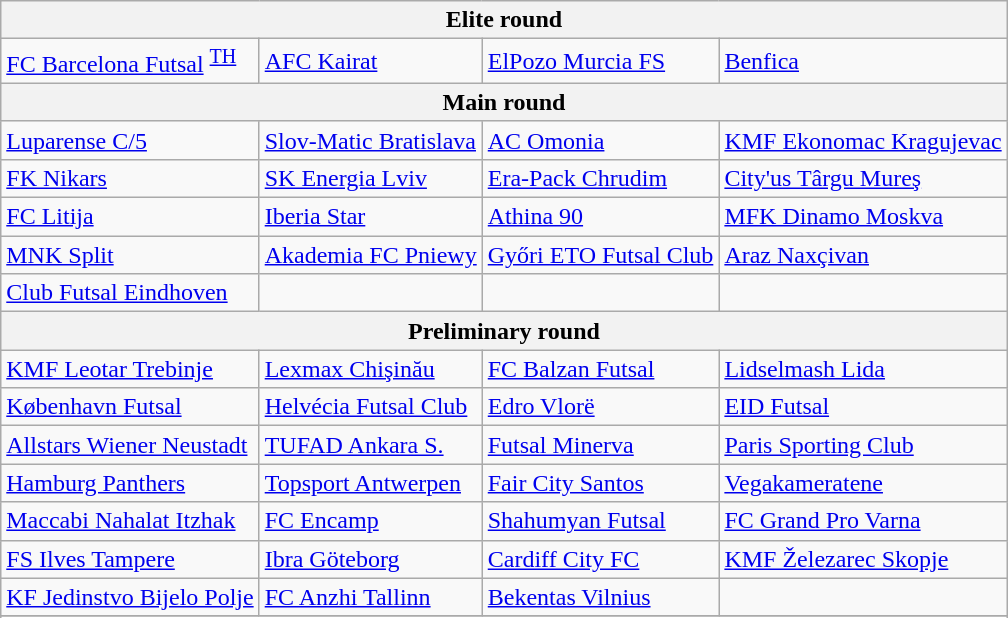<table class="wikitable">
<tr>
<th colspan="4">Elite round</th>
</tr>
<tr>
<td> <a href='#'>FC Barcelona Futsal</a> <sup><a href='#'>TH</a></sup></td>
<td> <a href='#'>AFC Kairat</a></td>
<td> <a href='#'>ElPozo Murcia FS</a></td>
<td> <a href='#'>Benfica</a></td>
</tr>
<tr>
<th colspan="4">Main round</th>
</tr>
<tr>
<td> <a href='#'>Luparense C/5</a></td>
<td> <a href='#'>Slov-Matic Bratislava</a></td>
<td> <a href='#'>AC Omonia</a></td>
<td> <a href='#'>KMF Ekonomac Kragujevac</a></td>
</tr>
<tr>
<td> <a href='#'>FK Nikars</a></td>
<td> <a href='#'>SK Energia Lviv</a></td>
<td> <a href='#'>Era-Pack Chrudim</a></td>
<td> <a href='#'>City'us Târgu Mureş</a></td>
</tr>
<tr>
<td> <a href='#'>FC Litija</a></td>
<td> <a href='#'>Iberia Star</a></td>
<td> <a href='#'>Athina 90</a></td>
<td> <a href='#'>MFK Dinamo Moskva</a></td>
</tr>
<tr>
<td> <a href='#'>MNK Split</a></td>
<td> <a href='#'>Akademia FC Pniewy</a></td>
<td> <a href='#'>Győri ETO Futsal Club</a></td>
<td> <a href='#'>Araz Naxçivan</a></td>
</tr>
<tr>
<td> <a href='#'>Club Futsal Eindhoven</a></td>
<td></td>
<td></td>
<td></td>
</tr>
<tr>
<th colspan="4">Preliminary round</th>
</tr>
<tr>
<td> <a href='#'>KMF Leotar Trebinje</a></td>
<td> <a href='#'>Lexmax Chişinău</a></td>
<td> <a href='#'>FC Balzan Futsal</a></td>
<td> <a href='#'>Lidselmash Lida</a></td>
</tr>
<tr>
<td> <a href='#'>København Futsal</a></td>
<td> <a href='#'>Helvécia Futsal Club</a></td>
<td> <a href='#'>Edro Vlorë</a></td>
<td> <a href='#'>EID Futsal</a></td>
</tr>
<tr>
<td> <a href='#'>Allstars Wiener Neustadt</a></td>
<td> <a href='#'>TUFAD Ankara S.</a></td>
<td> <a href='#'>Futsal Minerva</a></td>
<td> <a href='#'>Paris Sporting Club</a></td>
</tr>
<tr>
<td> <a href='#'>Hamburg Panthers</a></td>
<td> <a href='#'>Topsport Antwerpen</a></td>
<td> <a href='#'>Fair City Santos</a></td>
<td> <a href='#'>Vegakameratene</a></td>
</tr>
<tr>
<td> <a href='#'>Maccabi Nahalat Itzhak</a></td>
<td> <a href='#'>FC Encamp</a></td>
<td> <a href='#'>Shahumyan Futsal</a></td>
<td> <a href='#'>FC Grand Pro Varna</a></td>
</tr>
<tr>
<td> <a href='#'>FS Ilves Tampere</a></td>
<td> <a href='#'>Ibra Göteborg</a></td>
<td> <a href='#'>Cardiff City FC</a></td>
<td> <a href='#'>KMF Železarec Skopje</a></td>
</tr>
<tr>
<td> <a href='#'>KF Jedinstvo Bijelo Polje</a></td>
<td> <a href='#'>FC Anzhi Tallinn</a></td>
<td> <a href='#'>Bekentas Vilnius</a></td>
<td></td>
</tr>
<tr>
</tr>
<tr>
</tr>
</table>
